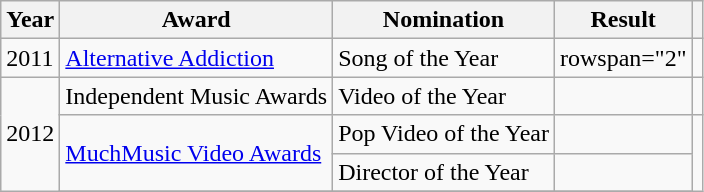<table class="wikitable">
<tr>
<th>Year</th>
<th>Award</th>
<th>Nomination</th>
<th>Result</th>
<th></th>
</tr>
<tr>
<td>2011</td>
<td><a href='#'>Alternative Addiction</a></td>
<td>Song of the Year</td>
<td>rowspan="2" </td>
<td style="text-align:center;"></td>
</tr>
<tr>
<td rowspan="4">2012</td>
<td>Independent Music Awards</td>
<td>Video of the Year</td>
<td style="text-align:center;"></td>
</tr>
<tr>
<td rowspan="2"><a href='#'>MuchMusic Video Awards</a></td>
<td>Pop Video of the Year</td>
<td></td>
<td style="text-align:center;" rowspan="3"></td>
</tr>
<tr>
<td>Director of the Year</td>
<td></td>
</tr>
<tr>
</tr>
</table>
